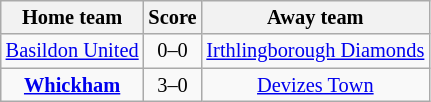<table class="wikitable" style="text-align: center; font-size:85%">
<tr>
<th>Home team</th>
<th>Score</th>
<th>Away team</th>
</tr>
<tr>
<td><a href='#'>Basildon United</a></td>
<td>0–0</td>
<td><a href='#'>Irthlingborough Diamonds</a></td>
</tr>
<tr>
<td><strong><a href='#'>Whickham</a></strong></td>
<td>3–0</td>
<td><a href='#'>Devizes Town</a></td>
</tr>
</table>
